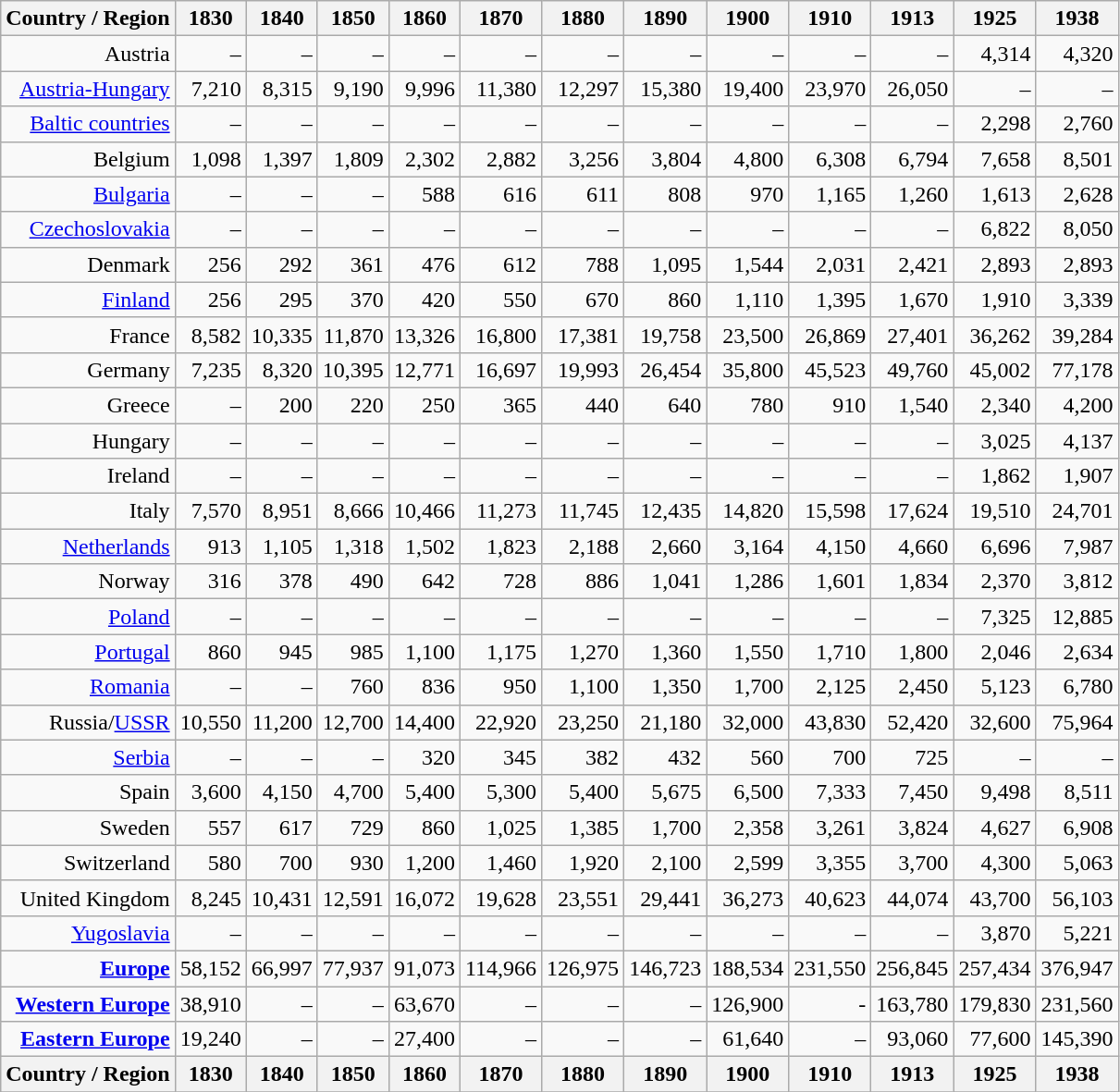<table class="wikitable sortable" style="text-align: right;">
<tr ---->
<th>Country / Region</th>
<th data-sort-type="number">1830</th>
<th data-sort-type="number">1840</th>
<th data-sort-type="number">1850</th>
<th data-sort-type="number">1860</th>
<th data-sort-type="number">1870</th>
<th data-sort-type="number">1880</th>
<th data-sort-type="number">1890</th>
<th data-sort-type="number">1900</th>
<th data-sort-type="number">1910</th>
<th data-sort-type="number">1913</th>
<th data-sort-type="number">1925</th>
<th data-sort-type="number">1938</th>
</tr>
<tr>
<td>Austria</td>
<td>–</td>
<td>–</td>
<td>–</td>
<td>–</td>
<td>–</td>
<td>–</td>
<td>–</td>
<td>–</td>
<td>–</td>
<td>–</td>
<td>4,314</td>
<td>4,320</td>
</tr>
<tr>
<td><a href='#'>Austria-Hungary</a></td>
<td>7,210</td>
<td>8,315</td>
<td>9,190</td>
<td>9,996</td>
<td>11,380</td>
<td>12,297</td>
<td>15,380</td>
<td>19,400</td>
<td>23,970</td>
<td>26,050</td>
<td>–</td>
<td>–</td>
</tr>
<tr>
<td><a href='#'>Baltic countries</a></td>
<td>–</td>
<td>–</td>
<td>–</td>
<td>–</td>
<td>–</td>
<td>–</td>
<td>–</td>
<td>–</td>
<td>–</td>
<td>–</td>
<td>2,298</td>
<td>2,760</td>
</tr>
<tr>
<td>Belgium</td>
<td>1,098</td>
<td>1,397</td>
<td>1,809</td>
<td>2,302</td>
<td>2,882</td>
<td>3,256</td>
<td>3,804</td>
<td>4,800</td>
<td>6,308</td>
<td>6,794</td>
<td>7,658</td>
<td>8,501</td>
</tr>
<tr>
<td><a href='#'>Bulgaria</a></td>
<td>–</td>
<td>–</td>
<td>–</td>
<td>588</td>
<td>616</td>
<td>611</td>
<td>808</td>
<td>970</td>
<td>1,165</td>
<td>1,260</td>
<td>1,613</td>
<td>2,628</td>
</tr>
<tr>
<td><a href='#'>Czechoslovakia</a></td>
<td>–</td>
<td>–</td>
<td>–</td>
<td>–</td>
<td>–</td>
<td>–</td>
<td>–</td>
<td>–</td>
<td>–</td>
<td>–</td>
<td>6,822</td>
<td>8,050</td>
</tr>
<tr>
<td>Denmark</td>
<td>256</td>
<td>292</td>
<td>361</td>
<td>476</td>
<td>612</td>
<td>788</td>
<td>1,095</td>
<td>1,544</td>
<td>2,031</td>
<td>2,421</td>
<td>2,893</td>
<td>2,893</td>
</tr>
<tr>
<td><a href='#'>Finland</a></td>
<td>256</td>
<td>295</td>
<td>370</td>
<td>420</td>
<td>550</td>
<td>670</td>
<td>860</td>
<td>1,110</td>
<td>1,395</td>
<td>1,670</td>
<td>1,910</td>
<td>3,339</td>
</tr>
<tr>
<td>France</td>
<td>8,582</td>
<td>10,335</td>
<td>11,870</td>
<td>13,326</td>
<td>16,800</td>
<td>17,381</td>
<td>19,758</td>
<td>23,500</td>
<td>26,869</td>
<td>27,401</td>
<td>36,262</td>
<td>39,284</td>
</tr>
<tr>
<td>Germany</td>
<td>7,235</td>
<td>8,320</td>
<td>10,395</td>
<td>12,771</td>
<td>16,697</td>
<td>19,993</td>
<td>26,454</td>
<td>35,800</td>
<td>45,523</td>
<td>49,760</td>
<td>45,002</td>
<td>77,178</td>
</tr>
<tr>
<td>Greece</td>
<td>–</td>
<td>200</td>
<td>220</td>
<td>250</td>
<td>365</td>
<td>440</td>
<td>640</td>
<td>780</td>
<td>910</td>
<td>1,540</td>
<td>2,340</td>
<td>4,200</td>
</tr>
<tr>
<td>Hungary</td>
<td>–</td>
<td>–</td>
<td>–</td>
<td>–</td>
<td>–</td>
<td>–</td>
<td>–</td>
<td>–</td>
<td>–</td>
<td>–</td>
<td>3,025</td>
<td>4,137</td>
</tr>
<tr>
<td>Ireland</td>
<td>–</td>
<td>–</td>
<td>–</td>
<td>–</td>
<td>–</td>
<td>–</td>
<td>–</td>
<td>–</td>
<td>–</td>
<td>–</td>
<td>1,862</td>
<td>1,907</td>
</tr>
<tr>
<td>Italy</td>
<td>7,570</td>
<td>8,951</td>
<td>8,666</td>
<td>10,466</td>
<td>11,273</td>
<td>11,745</td>
<td>12,435</td>
<td>14,820</td>
<td>15,598</td>
<td>17,624</td>
<td>19,510</td>
<td>24,701</td>
</tr>
<tr>
<td><a href='#'>Netherlands</a></td>
<td>913</td>
<td>1,105</td>
<td>1,318</td>
<td>1,502</td>
<td>1,823</td>
<td>2,188</td>
<td>2,660</td>
<td>3,164</td>
<td>4,150</td>
<td>4,660</td>
<td>6,696</td>
<td>7,987</td>
</tr>
<tr>
<td>Norway</td>
<td>316</td>
<td>378</td>
<td>490</td>
<td>642</td>
<td>728</td>
<td>886</td>
<td>1,041</td>
<td>1,286</td>
<td>1,601</td>
<td>1,834</td>
<td>2,370</td>
<td>3,812</td>
</tr>
<tr>
<td><a href='#'>Poland</a></td>
<td>–</td>
<td>–</td>
<td>–</td>
<td>–</td>
<td>–</td>
<td>–</td>
<td>–</td>
<td>–</td>
<td>–</td>
<td>–</td>
<td>7,325</td>
<td>12,885</td>
</tr>
<tr>
<td><a href='#'>Portugal</a></td>
<td>860</td>
<td>945</td>
<td>985</td>
<td>1,100</td>
<td>1,175</td>
<td>1,270</td>
<td>1,360</td>
<td>1,550</td>
<td>1,710</td>
<td>1,800</td>
<td>2,046</td>
<td>2,634</td>
</tr>
<tr>
<td><a href='#'>Romania</a></td>
<td>–</td>
<td>–</td>
<td>760</td>
<td>836</td>
<td>950</td>
<td>1,100</td>
<td>1,350</td>
<td>1,700</td>
<td>2,125</td>
<td>2,450</td>
<td>5,123</td>
<td>6,780</td>
</tr>
<tr>
<td>Russia/<a href='#'>USSR</a></td>
<td>10,550</td>
<td>11,200</td>
<td>12,700</td>
<td>14,400</td>
<td>22,920</td>
<td>23,250</td>
<td>21,180</td>
<td>32,000</td>
<td>43,830</td>
<td>52,420</td>
<td>32,600</td>
<td>75,964</td>
</tr>
<tr>
<td><a href='#'>Serbia</a></td>
<td>–</td>
<td>–</td>
<td>–</td>
<td>320</td>
<td>345</td>
<td>382</td>
<td>432</td>
<td>560</td>
<td>700</td>
<td>725</td>
<td>–</td>
<td>–</td>
</tr>
<tr>
<td>Spain</td>
<td>3,600</td>
<td>4,150</td>
<td>4,700</td>
<td>5,400</td>
<td>5,300</td>
<td>5,400</td>
<td>5,675</td>
<td>6,500</td>
<td>7,333</td>
<td>7,450</td>
<td>9,498</td>
<td>8,511</td>
</tr>
<tr>
<td>Sweden</td>
<td>557</td>
<td>617</td>
<td>729</td>
<td>860</td>
<td>1,025</td>
<td>1,385</td>
<td>1,700</td>
<td>2,358</td>
<td>3,261</td>
<td>3,824</td>
<td>4,627</td>
<td>6,908</td>
</tr>
<tr>
<td>Switzerland</td>
<td>580</td>
<td>700</td>
<td>930</td>
<td>1,200</td>
<td>1,460</td>
<td>1,920</td>
<td>2,100</td>
<td>2,599</td>
<td>3,355</td>
<td>3,700</td>
<td>4,300</td>
<td>5,063</td>
</tr>
<tr>
<td>United Kingdom</td>
<td>8,245</td>
<td>10,431</td>
<td>12,591</td>
<td>16,072</td>
<td>19,628</td>
<td>23,551</td>
<td>29,441</td>
<td>36,273</td>
<td>40,623</td>
<td>44,074</td>
<td>43,700</td>
<td>56,103</td>
</tr>
<tr>
<td><a href='#'>Yugoslavia</a></td>
<td>–</td>
<td>–</td>
<td>–</td>
<td>–</td>
<td>–</td>
<td>–</td>
<td>–</td>
<td>–</td>
<td>–</td>
<td>–</td>
<td>3,870</td>
<td>5,221</td>
</tr>
<tr>
<td><strong><a href='#'>Europe</a></strong></td>
<td>58,152</td>
<td>66,997</td>
<td>77,937</td>
<td>91,073</td>
<td>114,966</td>
<td>126,975</td>
<td>146,723</td>
<td>188,534</td>
<td>231,550</td>
<td>256,845</td>
<td>257,434</td>
<td>376,947</td>
</tr>
<tr>
<td><strong><a href='#'>Western Europe</a></strong></td>
<td>38,910</td>
<td>–</td>
<td>–</td>
<td>63,670</td>
<td>–</td>
<td>–</td>
<td>–</td>
<td>126,900</td>
<td>-</td>
<td>163,780</td>
<td>179,830</td>
<td>231,560</td>
</tr>
<tr>
<td><strong><a href='#'>Eastern Europe</a></strong></td>
<td>19,240</td>
<td>–</td>
<td>–</td>
<td>27,400</td>
<td>–</td>
<td>–</td>
<td>–</td>
<td>61,640</td>
<td>–</td>
<td>93,060</td>
<td>77,600</td>
<td>145,390</td>
</tr>
<tr class="sortbottom">
<th>Country / Region</th>
<th>1830</th>
<th>1840</th>
<th>1850</th>
<th>1860</th>
<th>1870</th>
<th>1880</th>
<th>1890</th>
<th>1900</th>
<th>1910</th>
<th>1913</th>
<th>1925</th>
<th>1938</th>
</tr>
<tr>
</tr>
</table>
